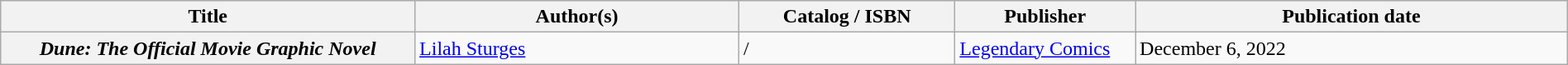<table class="wikitable sortable" style="width:100%;">
<tr>
<th scope="col" style="width:23%;">Title</th>
<th scope="col" style="width:18%;">Author(s)</th>
<th scope="col" style="width:12%;">Catalog / ISBN</th>
<th scope="col" style="width:10%;">Publisher</th>
<th scope="col" style="width:24%;">Publication date</th>
</tr>
<tr>
<th><em>Dune: The Official Movie Graphic Novel</em></th>
<td><a href='#'>Lilah Sturges</a></td>
<td> / </td>
<td><a href='#'>Legendary Comics</a></td>
<td>December 6, 2022</td>
</tr>
</table>
